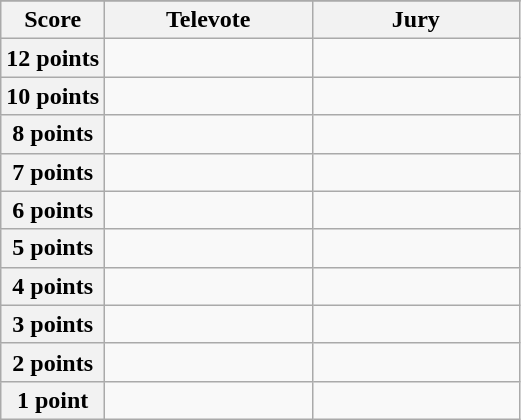<table class="wikitable">
<tr>
</tr>
<tr>
<th scope="col" width="20%">Score</th>
<th scope="col" width="40%">Televote</th>
<th scope="col" width="40%">Jury</th>
</tr>
<tr>
<th scope="row">12 points</th>
<td></td>
<td></td>
</tr>
<tr>
<th scope="row">10 points</th>
<td></td>
<td></td>
</tr>
<tr>
<th scope="row">8 points</th>
<td></td>
<td></td>
</tr>
<tr>
<th scope="row">7 points</th>
<td></td>
<td></td>
</tr>
<tr>
<th scope="row">6 points</th>
<td></td>
<td></td>
</tr>
<tr>
<th scope="row">5 points</th>
<td></td>
<td></td>
</tr>
<tr>
<th scope="row">4 points</th>
<td></td>
<td></td>
</tr>
<tr>
<th scope="row">3 points</th>
<td></td>
<td></td>
</tr>
<tr>
<th scope="row">2 points</th>
<td></td>
<td></td>
</tr>
<tr>
<th scope="row">1 point</th>
<td></td>
<td></td>
</tr>
</table>
